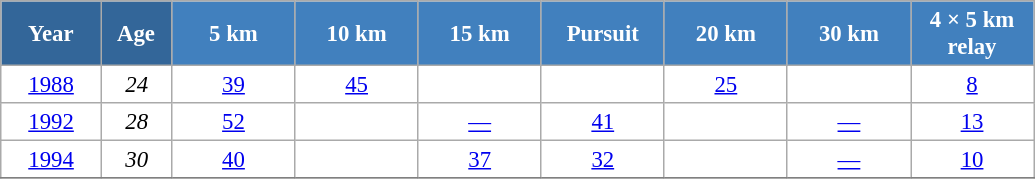<table class="wikitable" style="font-size:95%; text-align:center; border:grey solid 1px; border-collapse:collapse; background:#ffffff;">
<tr>
<th style="background-color:#369; color:white; width:60px;"> Year </th>
<th style="background-color:#369; color:white; width:40px;"> Age </th>
<th style="background-color:#4180be; color:white; width:75px;"> 5 km </th>
<th style="background-color:#4180be; color:white; width:75px;"> 10 km </th>
<th style="background-color:#4180be; color:white; width:75px;"> 15 km </th>
<th style="background-color:#4180be; color:white; width:75px;"> Pursuit </th>
<th style="background-color:#4180be; color:white; width:75px;"> 20 km </th>
<th style="background-color:#4180be; color:white; width:75px;"> 30 km </th>
<th style="background-color:#4180be; color:white; width:75px;"> 4 × 5 km <br> relay </th>
</tr>
<tr>
<td><a href='#'>1988</a></td>
<td><em>24</em></td>
<td><a href='#'>39</a></td>
<td><a href='#'>45</a></td>
<td></td>
<td></td>
<td><a href='#'>25</a></td>
<td></td>
<td><a href='#'>8</a></td>
</tr>
<tr>
<td><a href='#'>1992</a></td>
<td><em>28</em></td>
<td><a href='#'>52</a></td>
<td></td>
<td><a href='#'>—</a></td>
<td><a href='#'>41</a></td>
<td></td>
<td><a href='#'>—</a></td>
<td><a href='#'>13</a></td>
</tr>
<tr>
<td><a href='#'>1994</a></td>
<td><em>30</em></td>
<td><a href='#'>40</a></td>
<td></td>
<td><a href='#'>37</a></td>
<td><a href='#'>32</a></td>
<td></td>
<td><a href='#'>—</a></td>
<td><a href='#'>10</a></td>
</tr>
<tr>
</tr>
</table>
